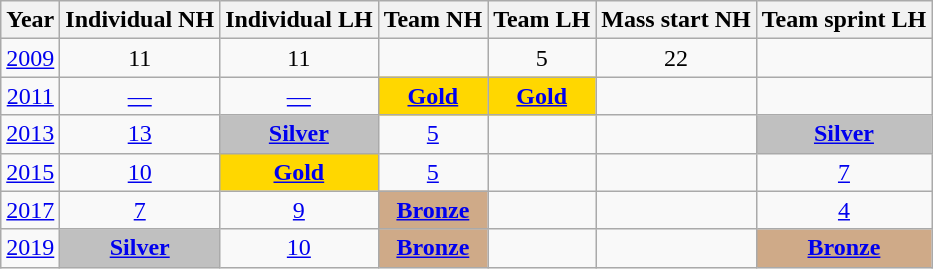<table class="wikitable" "text-align:center;">
<tr>
<th>Year</th>
<th>Individual NH</th>
<th>Individual LH</th>
<th>Team NH</th>
<th>Team LH</th>
<th>Mass start NH</th>
<th>Team sprint LH</th>
</tr>
<tr align=center>
<td><a href='#'>2009</a></td>
<td>11</td>
<td>11</td>
<td></td>
<td>5</td>
<td>22</td>
<td></td>
</tr>
<tr align=center>
<td><a href='#'>2011</a></td>
<td><a href='#'>—</a></td>
<td><a href='#'>—</a></td>
<td style="background:gold;"><strong><a href='#'>Gold</a></strong></td>
<td style="background:gold;"><strong><a href='#'>Gold</a></strong></td>
<td></td>
<td></td>
</tr>
<tr align=center>
<td><a href='#'>2013</a></td>
<td><a href='#'>13</a></td>
<td style="background:silver;"><strong><a href='#'>Silver</a></strong></td>
<td><a href='#'>5</a></td>
<td></td>
<td></td>
<td style="background:silver;"><strong><a href='#'>Silver</a></strong></td>
</tr>
<tr align=center>
<td><a href='#'>2015</a></td>
<td><a href='#'>10</a></td>
<td style="background:gold;"><strong><a href='#'>Gold</a></strong></td>
<td><a href='#'>5</a></td>
<td></td>
<td></td>
<td><a href='#'>7</a></td>
</tr>
<tr align=center>
<td><a href='#'>2017</a></td>
<td><a href='#'>7</a></td>
<td><a href='#'>9</a></td>
<td style="background:#cfaa88;"><strong><a href='#'>Bronze</a></strong></td>
<td></td>
<td></td>
<td><a href='#'>4</a></td>
</tr>
<tr align=center>
<td><a href='#'>2019</a></td>
<td style="background:silver"><strong><a href='#'>Silver</a></strong></td>
<td><a href='#'>10</a></td>
<td style="background:#cfaa88;"><strong><a href='#'>Bronze</a></strong></td>
<td></td>
<td></td>
<td style="background:#cfaa88;"><strong><a href='#'>Bronze</a></strong></td>
</tr>
</table>
